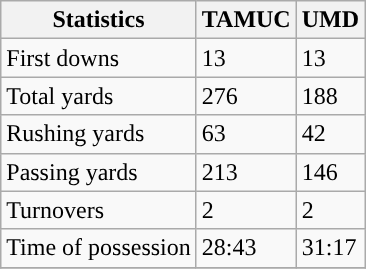<table class="wikitable" style="float: left;">
<tr>
<th>Statistics</th>
<th>TAMUC</th>
<th>UMD</th>
</tr>
<tr>
<td>First downs</td>
<td>13</td>
<td>13</td>
</tr>
<tr>
<td>Total yards</td>
<td>276</td>
<td>188</td>
</tr>
<tr>
<td>Rushing yards</td>
<td>63</td>
<td>42</td>
</tr>
<tr>
<td>Passing yards</td>
<td>213</td>
<td>146</td>
</tr>
<tr>
<td>Turnovers</td>
<td>2</td>
<td>2</td>
</tr>
<tr>
<td>Time of possession</td>
<td>28:43</td>
<td>31:17</td>
</tr>
<tr>
</tr>
</table>
